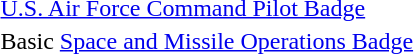<table>
<tr>
<td></td>
<td><a href='#'>U.S. Air Force Command Pilot Badge</a></td>
</tr>
<tr>
<td></td>
<td>Basic <a href='#'>Space and Missile Operations Badge</a></td>
</tr>
</table>
